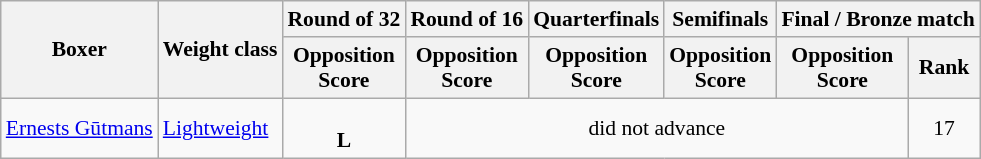<table class=wikitable style="font-size:90%">
<tr>
<th rowspan="2">Boxer</th>
<th rowspan="2">Weight class</th>
<th>Round of 32</th>
<th>Round of 16</th>
<th>Quarterfinals</th>
<th>Semifinals</th>
<th colspan="2">Final / Bronze match</th>
</tr>
<tr>
<th>Opposition<br>Score</th>
<th>Opposition<br>Score</th>
<th>Opposition<br>Score</th>
<th>Opposition<br>Score</th>
<th>Opposition<br>Score</th>
<th>Rank</th>
</tr>
<tr>
<td><a href='#'>Ernests Gūtmans</a></td>
<td><a href='#'>Lightweight</a></td>
<td align=center> <br> <strong>L</strong></td>
<td align=center colspan=4>did not advance</td>
<td align=center>17</td>
</tr>
</table>
